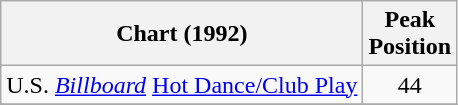<table class="wikitable sortable">
<tr>
<th>Chart (1992)</th>
<th>Peak<br>Position</th>
</tr>
<tr>
<td align="left">U.S. <a href='#'><em>Billboard</em></a> <a href='#'>Hot Dance/Club Play</a></td>
<td align="center">44</td>
</tr>
<tr>
</tr>
</table>
